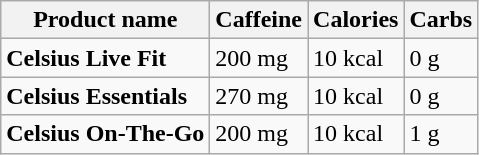<table class="wikitable">
<tr>
<th>Product name</th>
<th>Caffeine</th>
<th>Calories</th>
<th>Carbs</th>
</tr>
<tr>
<td><strong>Celsius Live Fit</strong></td>
<td>200 mg</td>
<td>10 kcal</td>
<td>0 g</td>
</tr>
<tr>
<td><strong>Celsius Essentials</strong></td>
<td>270 mg</td>
<td>10 kcal</td>
<td>0 g</td>
</tr>
<tr>
<td><strong>Celsius On-The-Go</strong></td>
<td>200 mg</td>
<td>10 kcal</td>
<td>1 g</td>
</tr>
</table>
